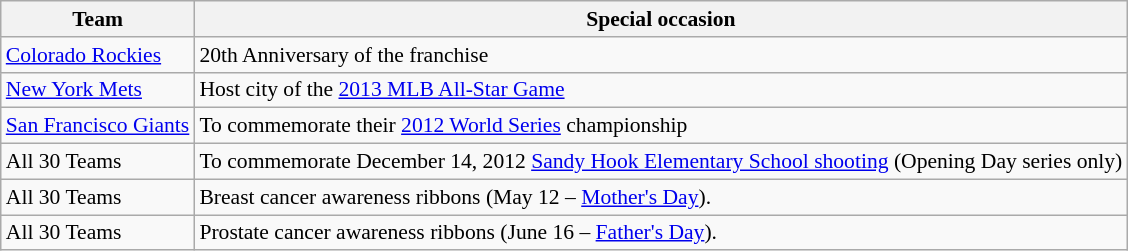<table class="wikitable" style="font-size:90%;">
<tr>
<th>Team</th>
<th>Special occasion</th>
</tr>
<tr>
<td><a href='#'>Colorado Rockies</a></td>
<td>20th Anniversary of the franchise</td>
</tr>
<tr>
<td><a href='#'>New York Mets</a></td>
<td>Host city of the <a href='#'>2013 MLB All-Star Game</a></td>
</tr>
<tr>
<td><a href='#'>San Francisco Giants</a></td>
<td>To commemorate their <a href='#'>2012 World Series</a> championship</td>
</tr>
<tr>
<td>All 30 Teams</td>
<td>To commemorate December 14, 2012 <a href='#'>Sandy Hook Elementary School shooting</a> (Opening Day series only)</td>
</tr>
<tr>
<td>All 30 Teams</td>
<td>Breast cancer awareness ribbons (May 12 – <a href='#'>Mother's Day</a>).</td>
</tr>
<tr>
<td>All 30 Teams</td>
<td>Prostate cancer awareness ribbons (June 16 – <a href='#'>Father's Day</a>).</td>
</tr>
</table>
